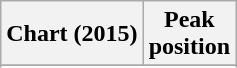<table class="wikitable sortable plainrowheaders" style="text-align:center">
<tr>
<th scope="col">Chart (2015)</th>
<th scope="col">Peak<br>position</th>
</tr>
<tr>
</tr>
<tr>
</tr>
<tr>
</tr>
<tr>
</tr>
</table>
